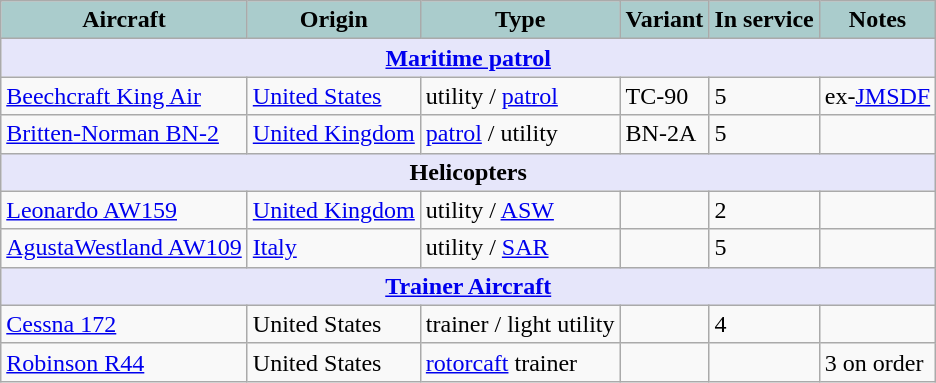<table class="wikitable">
<tr>
<th style="text-align:center; background:#acc;">Aircraft</th>
<th style="text-align: center; background:#acc;">Origin</th>
<th style="text-align:l center; background:#acc;">Type</th>
<th style="text-align:left; background:#acc;">Variant</th>
<th style="text-align:center; background:#acc;">In service</th>
<th style="text-align: center; background:#acc;">Notes</th>
</tr>
<tr>
<th style="align: center; background: lavender;" colspan="6"><a href='#'>Maritime patrol</a></th>
</tr>
<tr>
<td><a href='#'>Beechcraft King Air</a></td>
<td><a href='#'>United States</a></td>
<td>utility / <a href='#'> patrol</a></td>
<td>TC-90</td>
<td>5</td>
<td>ex-<a href='#'>JMSDF</a></td>
</tr>
<tr>
<td><a href='#'>Britten-Norman BN-2</a></td>
<td><a href='#'>United Kingdom</a></td>
<td><a href='#'> patrol</a> / utility</td>
<td>BN-2A</td>
<td>5</td>
<td></td>
</tr>
<tr>
<th style="align: center; background: lavender;" colspan="6">Helicopters</th>
</tr>
<tr>
<td><a href='#'>Leonardo AW159</a></td>
<td><a href='#'>United Kingdom</a></td>
<td>utility / <a href='#'>ASW</a></td>
<td></td>
<td>2</td>
<td></td>
</tr>
<tr>
<td><a href='#'>AgustaWestland AW109</a></td>
<td><a href='#'>Italy</a></td>
<td>utility / <a href='#'>SAR</a></td>
<td></td>
<td>5</td>
<td></td>
</tr>
<tr>
<th style="align: center; background: lavender;" colspan="7"><a href='#'>Trainer Aircraft</a></th>
</tr>
<tr>
<td><a href='#'>Cessna 172</a></td>
<td>United States</td>
<td>trainer / light utility</td>
<td></td>
<td>4</td>
<td></td>
</tr>
<tr>
<td><a href='#'>Robinson R44</a></td>
<td>United States</td>
<td><a href='#'>rotorcaft</a> trainer</td>
<td></td>
<td></td>
<td>3 on order</td>
</tr>
</table>
